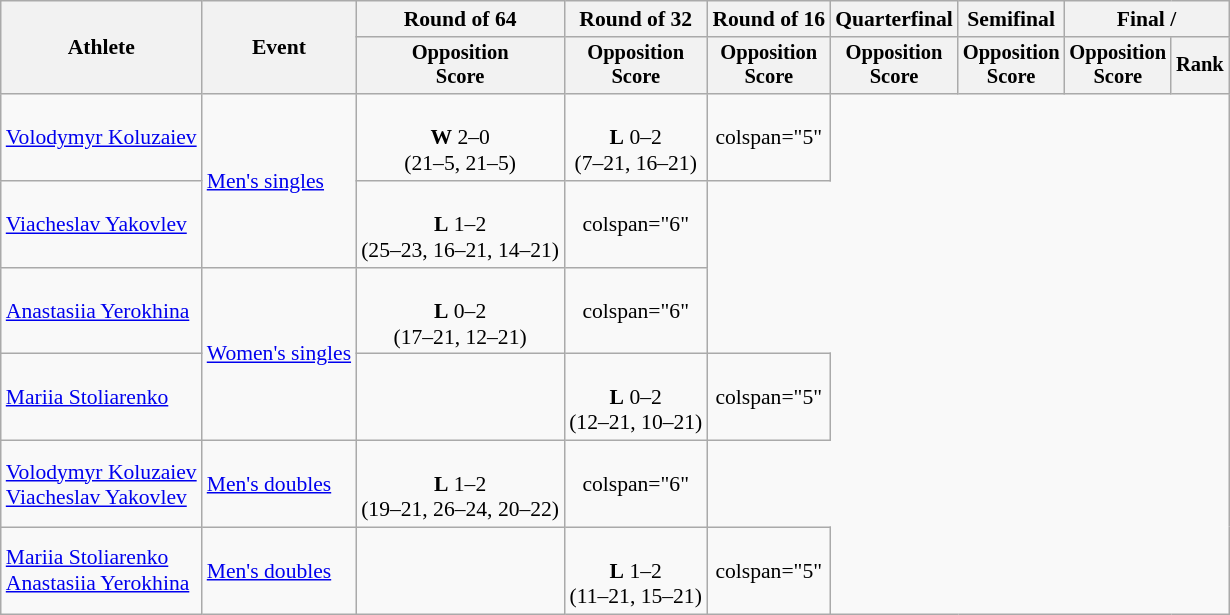<table class="wikitable" style="font-size:90%">
<tr>
<th rowspan="2">Athlete</th>
<th rowspan="2">Event</th>
<th>Round of 64</th>
<th>Round of 32</th>
<th>Round of 16</th>
<th>Quarterfinal</th>
<th>Semifinal</th>
<th colspan=2>Final / </th>
</tr>
<tr style="font-size:95%">
<th>Opposition <br> Score</th>
<th>Opposition <br> Score</th>
<th>Opposition <br> Score</th>
<th>Opposition <br> Score</th>
<th>Opposition <br> Score</th>
<th>Opposition <br> Score</th>
<th>Rank</th>
</tr>
<tr align=center>
<td align=left><a href='#'>Volodymyr Koluzaiev</a></td>
<td align=left rowspan=2><a href='#'>Men's singles</a></td>
<td><br><strong>W</strong> 2–0<br>(21–5, 21–5)</td>
<td><br><strong>L</strong> 0–2<br>(7–21, 16–21)</td>
<td>colspan="5" </td>
</tr>
<tr align=center>
<td align=left><a href='#'>Viacheslav Yakovlev</a></td>
<td><br><strong>L</strong> 1–2<br>(25–23, 16–21, 14–21)</td>
<td>colspan="6" </td>
</tr>
<tr align=center>
<td align=left><a href='#'>Anastasiia Yerokhina</a></td>
<td align=left rowspan=2><a href='#'>Women's singles</a></td>
<td><br><strong>L</strong> 0–2<br>(17–21, 12–21)</td>
<td>colspan="6" </td>
</tr>
<tr align=center>
<td align=left><a href='#'>Mariia Stoliarenko</a></td>
<td></td>
<td><br><strong>L</strong> 0–2<br>(12–21, 10–21)</td>
<td>colspan="5" </td>
</tr>
<tr align=center>
<td align=left><a href='#'>Volodymyr Koluzaiev</a><br><a href='#'>Viacheslav Yakovlev</a></td>
<td align=left><a href='#'>Men's doubles</a></td>
<td><br><strong>L</strong> 1–2<br>(19–21, 26–24, 20–22)</td>
<td>colspan="6" </td>
</tr>
<tr align=center>
<td align=left><a href='#'>Mariia Stoliarenko</a><br><a href='#'>Anastasiia Yerokhina</a></td>
<td align=left rowspan=2><a href='#'>Men's doubles</a></td>
<td></td>
<td><br><strong>L</strong> 1–2<br>(11–21, 15–21)</td>
<td>colspan="5" </td>
</tr>
</table>
